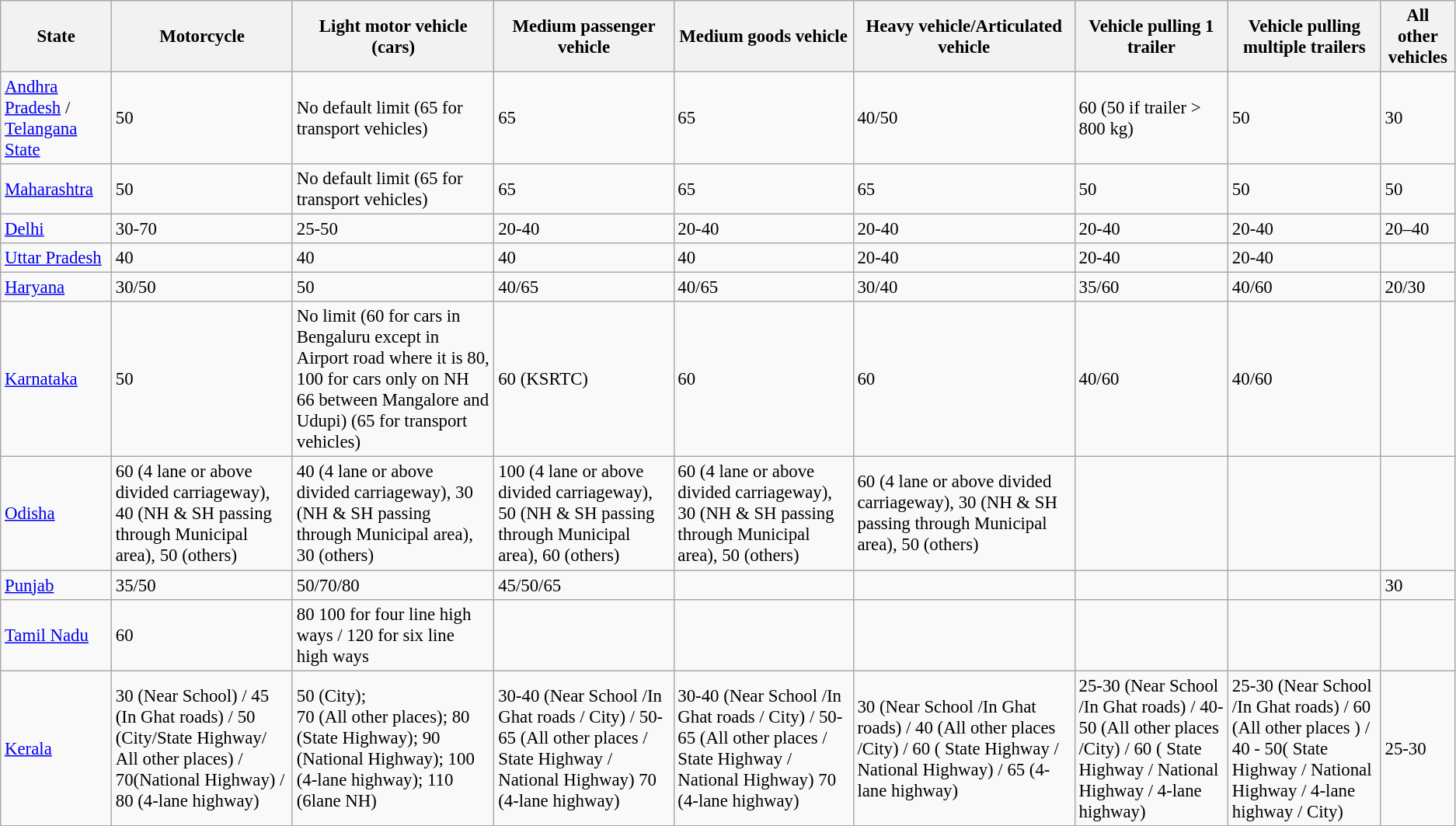<table class="wikitable sortable" style="font-size:95%;">
<tr>
<th row span="2">State</th>
<th row span="2">Motorcycle</th>
<th row span="2">Light motor vehicle (cars)</th>
<th col span="2">Medium passenger vehicle</th>
<th col span="2">Medium goods vehicle</th>
<th col span="2">Heavy vehicle/Articulated vehicle</th>
<th row span="2">Vehicle pulling 1 trailer</th>
<th row span="2">Vehicle pulling multiple trailers</th>
<th row span="2">All other vehicles</th>
</tr>
<tr>
<td><a href='#'>Andhra Pradesh</a> / <a href='#'>Telangana State</a></td>
<td>50</td>
<td>No default limit (65 for transport vehicles)</td>
<td>65</td>
<td>65</td>
<td>40/50</td>
<td>60 (50 if trailer > 800 kg)</td>
<td>50</td>
<td>30</td>
</tr>
<tr>
<td><a href='#'>Maharashtra</a></td>
<td>50</td>
<td>No default limit (65 for transport vehicles)</td>
<td>65</td>
<td>65</td>
<td>65</td>
<td>50</td>
<td>50</td>
<td>50</td>
</tr>
<tr>
<td><a href='#'>Delhi</a></td>
<td>30-70</td>
<td>25-50</td>
<td>20-40</td>
<td>20-40</td>
<td>20-40</td>
<td>20-40</td>
<td>20-40</td>
<td>20–40</td>
</tr>
<tr>
<td><a href='#'>Uttar Pradesh</a></td>
<td>40</td>
<td>40</td>
<td>40</td>
<td>40</td>
<td>20-40</td>
<td>20-40</td>
<td>20-40</td>
<td></td>
</tr>
<tr>
<td><a href='#'>Haryana</a></td>
<td>30/50</td>
<td>50</td>
<td>40/65</td>
<td>40/65</td>
<td>30/40</td>
<td>35/60</td>
<td>40/60</td>
<td>20/30</td>
</tr>
<tr>
<td><a href='#'>Karnataka</a></td>
<td>50</td>
<td>No limit (60 for cars in Bengaluru except in Airport road where it is 80, 100 for cars only on NH 66 between Mangalore and Udupi) (65 for transport vehicles)</td>
<td>60 (KSRTC)</td>
<td>60</td>
<td>60</td>
<td>40/60</td>
<td>40/60</td>
<td></td>
</tr>
<tr>
<td><a href='#'>Odisha</a></td>
<td>60 (4 lane or above divided carriageway), 40 (NH & SH passing through Municipal area), 50 (others)</td>
<td>40 (4 lane or above divided carriageway), 30 (NH & SH passing through Municipal area), 30 (others)</td>
<td>100 (4 lane or above divided carriageway), 50 (NH & SH passing through Municipal area), 60 (others)</td>
<td>60 (4 lane or above divided carriageway), 30 (NH & SH passing through Municipal area), 50 (others)</td>
<td>60 (4 lane or above divided carriageway), 30 (NH & SH passing through Municipal area), 50 (others)</td>
<td></td>
<td></td>
<td></td>
</tr>
<tr>
<td><a href='#'>Punjab</a></td>
<td>35/50</td>
<td>50/70/80</td>
<td>45/50/65</td>
<td></td>
<td></td>
<td></td>
<td></td>
<td>30</td>
</tr>
<tr>
<td><a href='#'>Tamil Nadu</a></td>
<td>60</td>
<td>80 100 for four line high ways / 120 for six line high ways</td>
<td></td>
<td></td>
<td></td>
<td></td>
<td></td>
<td></td>
</tr>
<tr>
<td><a href='#'>Kerala</a></td>
<td>30 (Near School) / 45 (In Ghat roads) / 50 (City/State Highway/ All other places) / 70(National Highway) / 80 (4-lane highway)</td>
<td>50 (City);<br>70 (All other places); 
80 (State Highway); 
90 (National Highway); 100 (4-lane highway);
110 (6lane NH)</td>
<td>30-40 (Near School /In Ghat roads / City) / 50-65 (All other places / State Highway / National Highway) 70 (4-lane highway)</td>
<td>30-40 (Near School /In Ghat roads / City) / 50-65 (All other places / State Highway / National Highway) 70 (4-lane highway)</td>
<td>30 (Near School /In Ghat roads) / 40 (All other places /City) / 60 ( State Highway / National Highway) / 65 (4-lane highway)</td>
<td>25-30 (Near School /In Ghat roads) / 40-50 (All other places /City) / 60 ( State Highway / National Highway / 4-lane highway)</td>
<td>25-30 (Near School /In Ghat roads) / 60 (All other places ) / 40 - 50( State Highway / National Highway / 4-lane highway / City)</td>
<td>25-30</td>
</tr>
</table>
